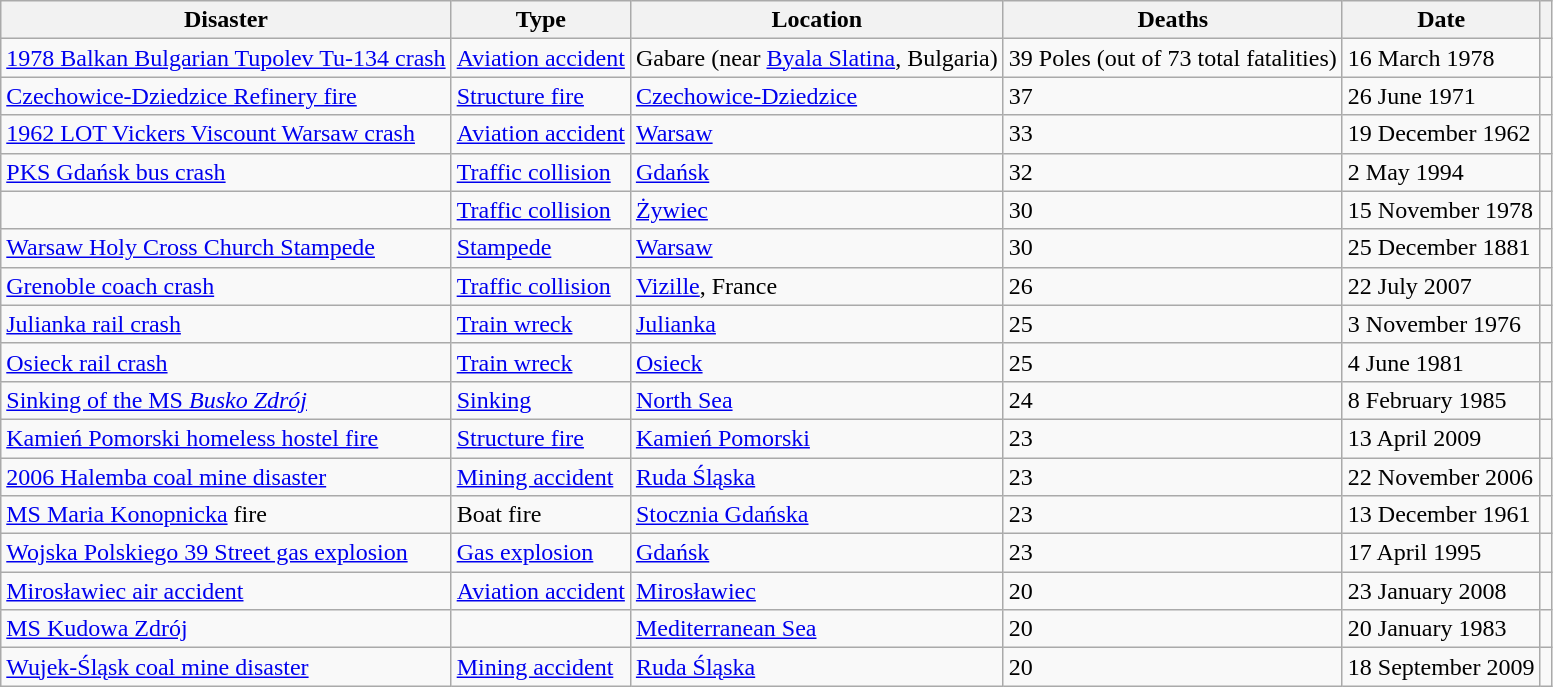<table class="wikitable sortable sotable">
<tr>
<th>Disaster</th>
<th>Type</th>
<th>Location</th>
<th>Deaths</th>
<th>Date</th>
<th></th>
</tr>
<tr>
<td><a href='#'>1978 Balkan Bulgarian Tupolev Tu-134 crash</a></td>
<td><a href='#'>Aviation accident</a></td>
<td>Gabare (near <a href='#'>Byala Slatina</a>, Bulgaria)</td>
<td>39 Poles (out of 73 total fatalities)</td>
<td>16 March 1978</td>
<td></td>
</tr>
<tr>
<td><a href='#'>Czechowice-Dziedzice Refinery fire</a></td>
<td><a href='#'>Structure fire</a></td>
<td><a href='#'>Czechowice-Dziedzice</a></td>
<td>37</td>
<td>26 June 1971</td>
<td></td>
</tr>
<tr>
<td><a href='#'>1962 LOT Vickers Viscount Warsaw crash</a></td>
<td><a href='#'>Aviation accident</a></td>
<td><a href='#'>Warsaw</a></td>
<td>33</td>
<td>19 December 1962</td>
<td></td>
</tr>
<tr>
<td><a href='#'>PKS Gdańsk bus crash</a></td>
<td><a href='#'>Traffic collision</a></td>
<td><a href='#'>Gdańsk</a></td>
<td>32</td>
<td>2 May 1994</td>
<td></td>
</tr>
<tr>
<td></td>
<td><a href='#'>Traffic collision</a></td>
<td><a href='#'>Żywiec</a></td>
<td>30</td>
<td>15 November 1978</td>
<td></td>
</tr>
<tr>
<td><a href='#'>Warsaw Holy Cross Church Stampede</a></td>
<td><a href='#'>Stampede</a></td>
<td><a href='#'>Warsaw</a></td>
<td>30</td>
<td>25 December 1881</td>
<td></td>
</tr>
<tr>
<td><a href='#'>Grenoble coach crash</a></td>
<td><a href='#'>Traffic collision</a></td>
<td><a href='#'>Vizille</a>, France</td>
<td>26</td>
<td>22 July 2007</td>
<td></td>
</tr>
<tr>
<td><a href='#'>Julianka rail crash</a></td>
<td><a href='#'>Train wreck</a></td>
<td><a href='#'>Julianka</a></td>
<td>25</td>
<td>3 November 1976</td>
<td></td>
</tr>
<tr>
<td><a href='#'>Osieck rail crash</a></td>
<td><a href='#'>Train wreck</a></td>
<td><a href='#'>Osieck</a></td>
<td>25</td>
<td>4 June 1981</td>
<td></td>
</tr>
<tr>
<td><a href='#'>Sinking of the MS <em>Busko Zdrój</em></a></td>
<td><a href='#'>Sinking</a></td>
<td><a href='#'>North Sea</a></td>
<td>24</td>
<td>8 February 1985</td>
<td></td>
</tr>
<tr>
<td><a href='#'>Kamień Pomorski homeless hostel fire</a></td>
<td><a href='#'>Structure fire</a></td>
<td><a href='#'>Kamień Pomorski</a></td>
<td>23</td>
<td>13 April 2009</td>
<td></td>
</tr>
<tr>
<td><a href='#'>2006 Halemba coal mine disaster</a></td>
<td><a href='#'>Mining accident</a></td>
<td><a href='#'>Ruda Śląska</a></td>
<td>23</td>
<td>22 November 2006</td>
<td></td>
</tr>
<tr>
<td><a href='#'>MS Maria Konopnicka</a> fire</td>
<td>Boat fire</td>
<td><a href='#'>Stocznia Gdańska</a></td>
<td>23</td>
<td>13 December 1961</td>
<td></td>
</tr>
<tr>
<td><a href='#'>Wojska Polskiego 39 Street gas explosion</a></td>
<td><a href='#'>Gas explosion</a></td>
<td><a href='#'>Gdańsk</a></td>
<td>23</td>
<td>17 April 1995</td>
<td></td>
</tr>
<tr>
<td><a href='#'>Mirosławiec air accident</a></td>
<td><a href='#'>Aviation accident</a></td>
<td><a href='#'>Mirosławiec</a></td>
<td>20</td>
<td>23 January 2008</td>
<td></td>
</tr>
<tr>
<td><a href='#'>MS Kudowa Zdrój</a></td>
<td></td>
<td><a href='#'>Mediterranean Sea</a></td>
<td>20</td>
<td>20 January 1983</td>
<td></td>
</tr>
<tr>
<td><a href='#'>Wujek-Śląsk coal mine disaster</a></td>
<td><a href='#'>Mining accident</a></td>
<td><a href='#'>Ruda Śląska</a></td>
<td>20</td>
<td>18 September 2009</td>
<td></td>
</tr>
</table>
